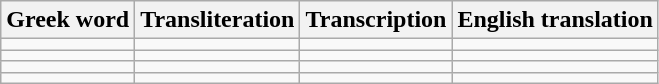<table class="wikitable">
<tr>
<th>Greek word</th>
<th>Transliteration</th>
<th>Transcription</th>
<th>English translation</th>
</tr>
<tr>
<td></td>
<td></td>
<td></td>
<td></td>
</tr>
<tr>
<td></td>
<td></td>
<td></td>
<td></td>
</tr>
<tr>
<td></td>
<td></td>
<td></td>
<td></td>
</tr>
<tr>
<td></td>
<td></td>
<td></td>
<td></td>
</tr>
</table>
